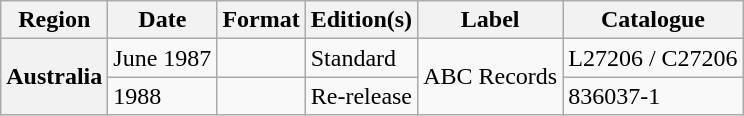<table class="wikitable plainrowheaders">
<tr>
<th scope="col">Region</th>
<th scope="col">Date</th>
<th scope="col">Format</th>
<th scope="col">Edition(s)</th>
<th scope="col">Label</th>
<th scope="col">Catalogue</th>
</tr>
<tr>
<th scope="row" rowspan="2">Australia</th>
<td>June 1987</td>
<td></td>
<td>Standard</td>
<td rowspan="2">ABC Records</td>
<td>L27206 / C27206</td>
</tr>
<tr>
<td>1988</td>
<td></td>
<td>Re-release</td>
<td>836037-1</td>
</tr>
</table>
